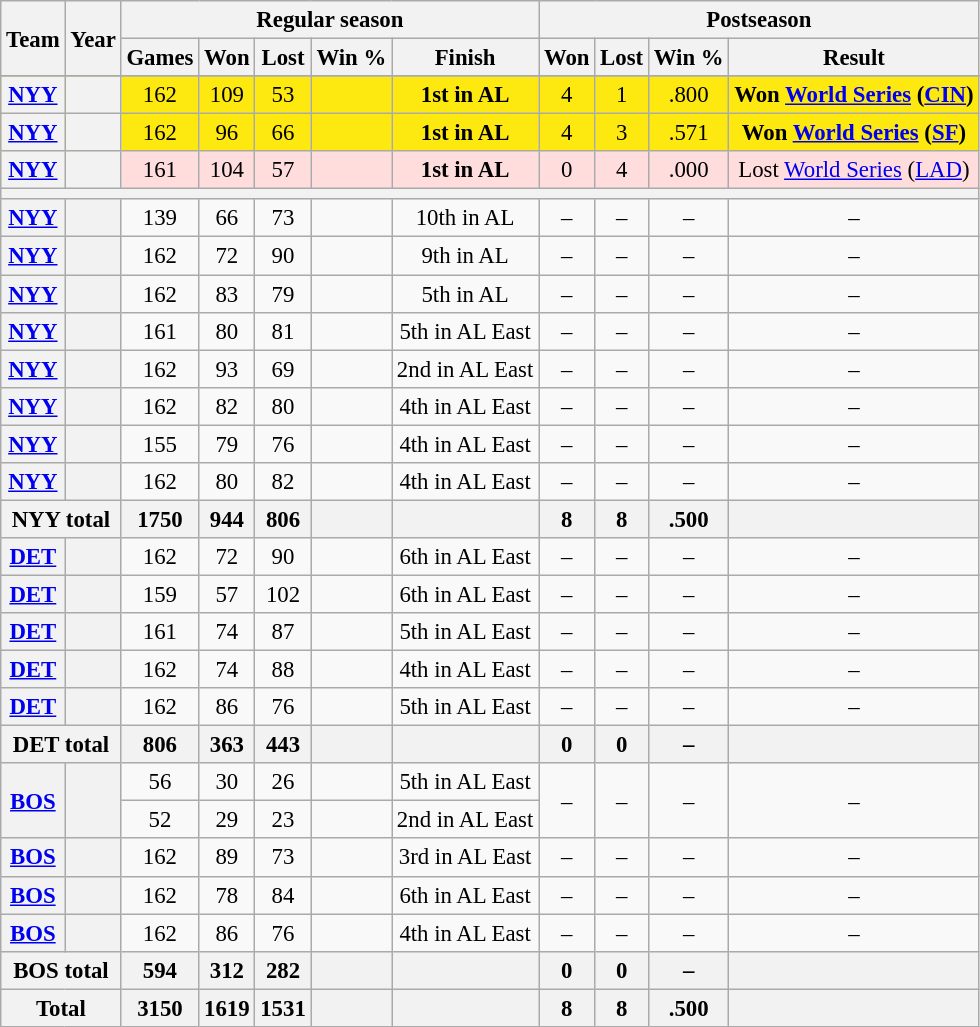<table class="wikitable" style="font-size: 95%; text-align:center;">
<tr>
<th rowspan="2">Team</th>
<th rowspan="2">Year</th>
<th colspan="5">Regular season</th>
<th colspan="4">Postseason</th>
</tr>
<tr>
<th>Games</th>
<th>Won</th>
<th>Lost</th>
<th>Win %</th>
<th>Finish</th>
<th>Won</th>
<th>Lost</th>
<th>Win %</th>
<th>Result</th>
</tr>
<tr>
</tr>
<tr style="background:#fde910">
<th><a href='#'>NYY</a></th>
<th></th>
<td>162</td>
<td>109</td>
<td>53</td>
<td></td>
<td><strong>1st in AL</strong></td>
<td>4</td>
<td>1</td>
<td>.800</td>
<td><strong>Won <a href='#'>World Series</a> (<a href='#'>CIN</a>)</strong></td>
</tr>
<tr style="background:#fde910">
<th><a href='#'>NYY</a></th>
<th></th>
<td>162</td>
<td>96</td>
<td>66</td>
<td></td>
<td><strong>1st in AL</strong></td>
<td>4</td>
<td>3</td>
<td>.571</td>
<td><strong>Won <a href='#'>World Series</a> (<a href='#'>SF</a>)</strong></td>
</tr>
<tr style="background:#fdd">
<th><a href='#'>NYY</a></th>
<th></th>
<td>161</td>
<td>104</td>
<td>57</td>
<td></td>
<td><strong>1st in AL</strong></td>
<td>0</td>
<td>4</td>
<td>.000</td>
<td>Lost <a href='#'>World Series</a> (<a href='#'>LAD</a>)</td>
</tr>
<tr>
<th colspan="11"></th>
</tr>
<tr>
<th><a href='#'>NYY</a></th>
<th></th>
<td>139</td>
<td>66</td>
<td>73</td>
<td></td>
<td>10th in AL</td>
<td>–</td>
<td>–</td>
<td>–</td>
<td>–</td>
</tr>
<tr>
<th><a href='#'>NYY</a></th>
<th></th>
<td>162</td>
<td>72</td>
<td>90</td>
<td></td>
<td>9th in AL</td>
<td>–</td>
<td>–</td>
<td>–</td>
<td>–</td>
</tr>
<tr>
<th><a href='#'>NYY</a></th>
<th></th>
<td>162</td>
<td>83</td>
<td>79</td>
<td></td>
<td>5th in AL</td>
<td>–</td>
<td>–</td>
<td>–</td>
<td>–</td>
</tr>
<tr>
<th><a href='#'>NYY</a></th>
<th></th>
<td>161</td>
<td>80</td>
<td>81</td>
<td></td>
<td>5th in AL East</td>
<td>–</td>
<td>–</td>
<td>–</td>
<td>–</td>
</tr>
<tr>
<th><a href='#'>NYY</a></th>
<th></th>
<td>162</td>
<td>93</td>
<td>69</td>
<td></td>
<td>2nd in AL East</td>
<td>–</td>
<td>–</td>
<td>–</td>
<td>–</td>
</tr>
<tr>
<th><a href='#'>NYY</a></th>
<th></th>
<td>162</td>
<td>82</td>
<td>80</td>
<td></td>
<td>4th in AL East</td>
<td>–</td>
<td>–</td>
<td>–</td>
<td>–</td>
</tr>
<tr>
<th><a href='#'>NYY</a></th>
<th></th>
<td>155</td>
<td>79</td>
<td>76</td>
<td></td>
<td>4th in AL East</td>
<td>–</td>
<td>–</td>
<td>–</td>
<td>–</td>
</tr>
<tr>
<th><a href='#'>NYY</a></th>
<th></th>
<td>162</td>
<td>80</td>
<td>82</td>
<td></td>
<td>4th in AL East</td>
<td>–</td>
<td>–</td>
<td>–</td>
<td>–</td>
</tr>
<tr>
<th colspan="2">NYY total</th>
<th>1750</th>
<th>944</th>
<th>806</th>
<th></th>
<th></th>
<th>8</th>
<th>8</th>
<th>.500</th>
<th></th>
</tr>
<tr>
<th><a href='#'>DET</a></th>
<th></th>
<td>162</td>
<td>72</td>
<td>90</td>
<td></td>
<td>6th in AL East</td>
<td>–</td>
<td>–</td>
<td>–</td>
<td>–</td>
</tr>
<tr>
<th><a href='#'>DET</a></th>
<th></th>
<td>159</td>
<td>57</td>
<td>102</td>
<td></td>
<td>6th in AL East</td>
<td>–</td>
<td>–</td>
<td>–</td>
<td>–</td>
</tr>
<tr>
<th><a href='#'>DET</a></th>
<th></th>
<td>161</td>
<td>74</td>
<td>87</td>
<td></td>
<td>5th in AL East</td>
<td>–</td>
<td>–</td>
<td>–</td>
<td>–</td>
</tr>
<tr>
<th><a href='#'>DET</a></th>
<th></th>
<td>162</td>
<td>74</td>
<td>88</td>
<td></td>
<td>4th in AL East</td>
<td>–</td>
<td>–</td>
<td>–</td>
<td>–</td>
</tr>
<tr>
<th><a href='#'>DET</a></th>
<th></th>
<td>162</td>
<td>86</td>
<td>76</td>
<td></td>
<td>5th in AL East</td>
<td>–</td>
<td>–</td>
<td>–</td>
<td>–</td>
</tr>
<tr>
<th colspan="2">DET total</th>
<th>806</th>
<th>363</th>
<th>443</th>
<th></th>
<th></th>
<th>0</th>
<th>0</th>
<th>–</th>
<th></th>
</tr>
<tr>
<th rowspan="2"><a href='#'>BOS</a></th>
<th rowspan="2"></th>
<td>56</td>
<td>30</td>
<td>26</td>
<td></td>
<td>5th in AL East</td>
<td rowspan="2">–</td>
<td rowspan="2">–</td>
<td rowspan="2">–</td>
<td rowspan="2">–</td>
</tr>
<tr>
<td>52</td>
<td>29</td>
<td>23</td>
<td></td>
<td>2nd in AL East</td>
</tr>
<tr>
<th><a href='#'>BOS</a></th>
<th></th>
<td>162</td>
<td>89</td>
<td>73</td>
<td></td>
<td>3rd in AL East</td>
<td>–</td>
<td>–</td>
<td>–</td>
<td>–</td>
</tr>
<tr>
<th><a href='#'>BOS</a></th>
<th></th>
<td>162</td>
<td>78</td>
<td>84</td>
<td></td>
<td>6th in AL East</td>
<td>–</td>
<td>–</td>
<td>–</td>
<td>–</td>
</tr>
<tr>
<th><a href='#'>BOS</a></th>
<th></th>
<td>162</td>
<td>86</td>
<td>76</td>
<td></td>
<td>4th in AL East</td>
<td>–</td>
<td>–</td>
<td>–</td>
<td>–</td>
</tr>
<tr>
<th colspan="2">BOS total</th>
<th>594</th>
<th>312</th>
<th>282</th>
<th></th>
<th></th>
<th>0</th>
<th>0</th>
<th>–</th>
<th></th>
</tr>
<tr>
<th colspan="2">Total</th>
<th>3150</th>
<th>1619</th>
<th>1531</th>
<th></th>
<th></th>
<th>8</th>
<th>8</th>
<th>.500</th>
<th></th>
</tr>
</table>
